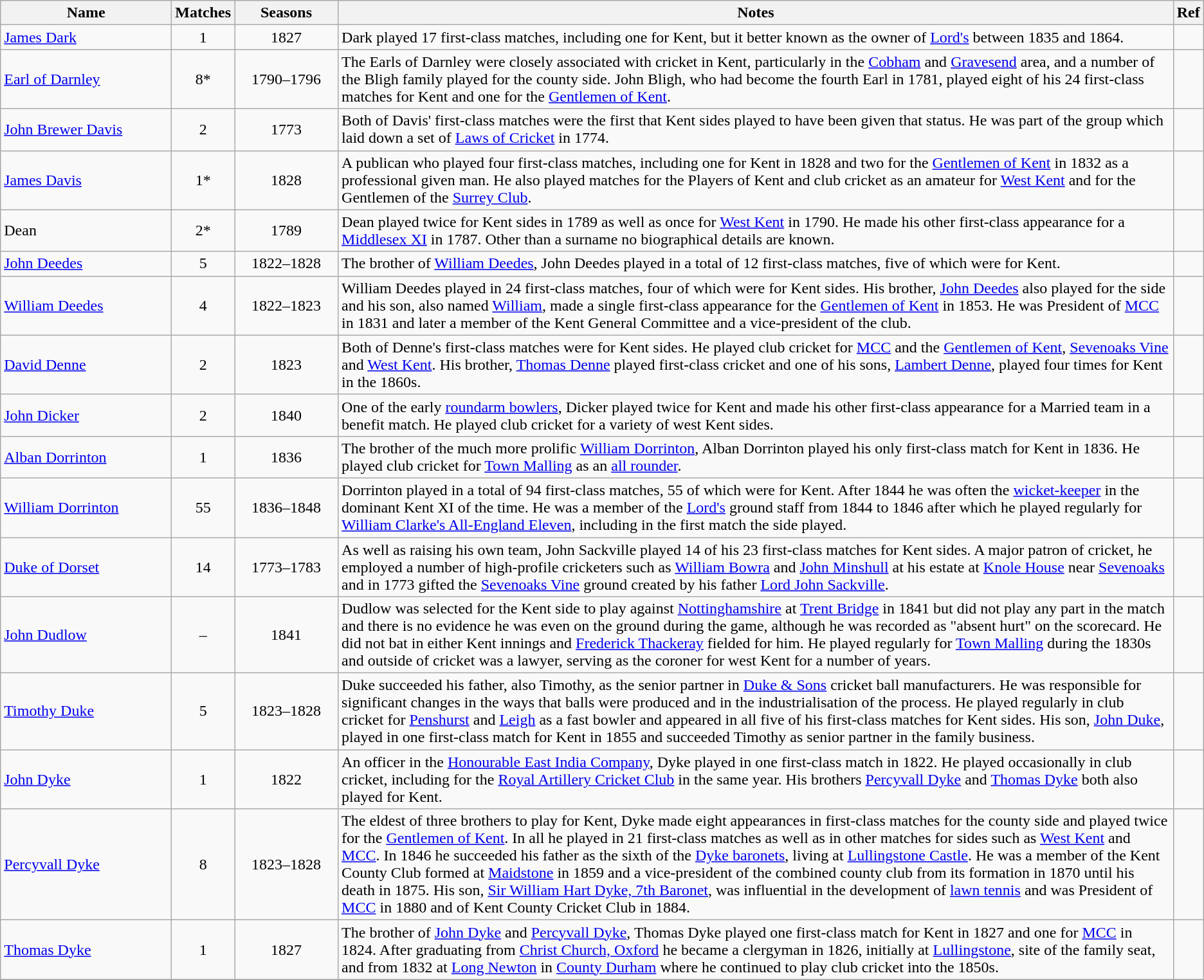<table class="wikitable">
<tr>
<th style="width:170px">Name</th>
<th>Matches</th>
<th style="width: 100px">Seasons</th>
<th>Notes</th>
<th>Ref</th>
</tr>
<tr>
<td><a href='#'>James Dark</a></td>
<td align=center>1</td>
<td align=center>1827</td>
<td>Dark played 17 first-class matches, including one for Kent, but it better known as the owner of <a href='#'>Lord's</a> between 1835 and 1864.</td>
<td></td>
</tr>
<tr>
<td><a href='#'>Earl of Darnley</a></td>
<td align=center>8*</td>
<td align=center>1790–1796</td>
<td>The Earls of Darnley were closely associated with cricket in Kent, particularly in the <a href='#'>Cobham</a> and <a href='#'>Gravesend</a> area, and a number of the Bligh family played for the county side. John Bligh, who had become the fourth Earl in 1781, played eight of his 24 first-class matches for Kent and one for the <a href='#'>Gentlemen of Kent</a>.</td>
<td></td>
</tr>
<tr>
<td><a href='#'>John Brewer Davis</a></td>
<td align=center>2</td>
<td align=center>1773</td>
<td>Both of Davis' first-class matches were the first that Kent sides played to have been given that status. He was part of the group which laid down a set of <a href='#'>Laws of Cricket</a> in 1774.</td>
<td></td>
</tr>
<tr>
<td><a href='#'>James Davis</a></td>
<td align=center>1*</td>
<td align=center>1828</td>
<td>A publican who played four first-class matches, including one for Kent in 1828 and two for the <a href='#'>Gentlemen of Kent</a> in 1832 as a professional given man. He also played matches for the Players of Kent and club cricket as an amateur for <a href='#'>West Kent</a> and for the Gentlemen of the <a href='#'>Surrey Club</a>.</td>
<td></td>
</tr>
<tr>
<td>Dean</td>
<td align=center>2*</td>
<td align=center>1789</td>
<td>Dean played twice for Kent sides in 1789 as well as once for <a href='#'>West Kent</a> in 1790. He made his other first-class appearance for a <a href='#'>Middlesex XI</a> in 1787. Other than a surname no biographical details are known.</td>
<td></td>
</tr>
<tr>
<td><a href='#'>John Deedes</a></td>
<td align=center>5</td>
<td align=center>1822–1828</td>
<td>The brother of <a href='#'>William Deedes</a>, John Deedes played in a total of 12 first-class matches, five of which were for Kent.</td>
<td></td>
</tr>
<tr>
<td><a href='#'>William Deedes</a></td>
<td align=center>4</td>
<td align=center>1822–1823</td>
<td>William Deedes played in 24 first-class matches, four of which were for Kent sides. His brother, <a href='#'>John Deedes</a> also played for the side and his son, also named <a href='#'>William</a>, made a single first-class appearance for the <a href='#'>Gentlemen of Kent</a> in 1853. He was President of <a href='#'>MCC</a> in 1831 and later a member of the Kent General Committee and a vice-president of the club.</td>
<td></td>
</tr>
<tr>
<td><a href='#'>David Denne</a></td>
<td align=center>2</td>
<td align=center>1823</td>
<td>Both of Denne's first-class matches were for Kent sides. He played club cricket for <a href='#'>MCC</a> and the <a href='#'>Gentlemen of Kent</a>, <a href='#'>Sevenoaks Vine</a> and <a href='#'>West Kent</a>. His brother, <a href='#'>Thomas Denne</a> played first-class cricket and one of his sons, <a href='#'>Lambert Denne</a>, played four times for Kent in the 1860s.</td>
<td></td>
</tr>
<tr>
<td><a href='#'>John Dicker</a></td>
<td align=center>2</td>
<td align=center>1840</td>
<td>One of the early <a href='#'>roundarm bowlers</a>, Dicker played twice for Kent and made his other first-class appearance for a Married team in a benefit match. He played club cricket for a variety of west Kent sides.</td>
<td></td>
</tr>
<tr>
<td><a href='#'>Alban Dorrinton</a></td>
<td align=center>1</td>
<td align=center>1836</td>
<td>The brother of the much more prolific <a href='#'>William Dorrinton</a>, Alban Dorrinton played his only first-class match for Kent in 1836. He played club cricket for <a href='#'>Town Malling</a> as an <a href='#'>all rounder</a>.</td>
<td></td>
</tr>
<tr>
<td><a href='#'>William Dorrinton</a></td>
<td align=center>55</td>
<td align=center>1836–1848</td>
<td>Dorrinton played in a total of 94 first-class matches, 55 of which were for Kent. After 1844 he was often the <a href='#'>wicket-keeper</a> in the dominant Kent XI of the time. He was a member of the <a href='#'>Lord's</a> ground staff from 1844 to 1846 after which he played regularly for <a href='#'>William Clarke's All-England Eleven</a>, including in the first match the side played.</td>
<td></td>
</tr>
<tr>
<td><a href='#'>Duke of Dorset</a></td>
<td align=center>14</td>
<td align=center>1773–1783</td>
<td>As well as raising his own team, John Sackville played 14 of his 23 first-class matches for Kent sides. A major patron of cricket, he employed a number of high-profile cricketers such as <a href='#'>William Bowra</a> and <a href='#'>John Minshull</a> at his estate at <a href='#'>Knole House</a> near <a href='#'>Sevenoaks</a> and in 1773 gifted the <a href='#'>Sevenoaks Vine</a> ground created by his father <a href='#'>Lord John Sackville</a>.</td>
<td></td>
</tr>
<tr>
<td><a href='#'>John Dudlow</a></td>
<td align=center>–</td>
<td align=center>1841</td>
<td>Dudlow was selected for the Kent side to play against <a href='#'>Nottinghamshire</a> at <a href='#'>Trent Bridge</a> in 1841 but did not play any part in the match and there is no evidence he was even on the ground during the game, although he was recorded as "absent hurt" on the scorecard. He did not bat in either Kent innings and <a href='#'>Frederick Thackeray</a> fielded for him. He played regularly for <a href='#'>Town Malling</a> during the 1830s and outside of cricket was a lawyer, serving as the coroner for west Kent for a number of years.</td>
<td></td>
</tr>
<tr>
<td><a href='#'>Timothy Duke</a></td>
<td align=center>5</td>
<td align=center>1823–1828</td>
<td>Duke succeeded his father, also Timothy, as the senior partner in <a href='#'>Duke & Sons</a> cricket ball manufacturers. He was responsible for significant changes in the ways that balls were produced and in the industrialisation of the process. He played regularly in club cricket for <a href='#'>Penshurst</a> and <a href='#'>Leigh</a> as a fast bowler and appeared in all five of his first-class matches for Kent sides. His son, <a href='#'>John Duke</a>, played in one first-class match for Kent in 1855 and succeeded Timothy as senior partner in the family business.</td>
<td></td>
</tr>
<tr>
<td><a href='#'>John Dyke</a></td>
<td align=center>1</td>
<td align=center>1822</td>
<td>An officer in the <a href='#'>Honourable East India Company</a>, Dyke played in one first-class match in 1822. He played occasionally in club cricket, including for the <a href='#'>Royal Artillery Cricket Club</a> in the same year. His brothers <a href='#'>Percyvall Dyke</a> and <a href='#'>Thomas Dyke</a> both also played for Kent.</td>
<td></td>
</tr>
<tr>
<td><a href='#'>Percyvall Dyke</a></td>
<td align=center>8</td>
<td align=center>1823–1828</td>
<td>The eldest of three brothers to play for Kent, Dyke made eight appearances in first-class matches for the county side and played twice for the <a href='#'>Gentlemen of Kent</a>. In all he played in 21 first-class matches as well as in other matches for sides such as <a href='#'>West Kent</a> and <a href='#'>MCC</a>. In 1846 he succeeded his father as the sixth of the <a href='#'>Dyke baronets</a>, living at <a href='#'>Lullingstone Castle</a>. He was a member of the Kent County Club formed at <a href='#'>Maidstone</a> in 1859 and a vice-president of the combined county club from its formation in 1870 until his death in 1875. His son, <a href='#'>Sir William Hart Dyke, 7th Baronet</a>, was influential in the development of <a href='#'>lawn tennis</a> and was President of <a href='#'>MCC</a> in 1880 and of Kent County Cricket Club in 1884.</td>
<td></td>
</tr>
<tr>
<td><a href='#'>Thomas Dyke</a></td>
<td align=center>1</td>
<td align=center>1827</td>
<td>The brother of <a href='#'>John Dyke</a> and <a href='#'>Percyvall Dyke</a>, Thomas Dyke played one first-class match for Kent in 1827 and one for <a href='#'>MCC</a> in 1824. After graduating from <a href='#'>Christ Church, Oxford</a> he became a clergyman in 1826, initially at <a href='#'>Lullingstone</a>, site of the family seat, and from 1832 at <a href='#'>Long Newton</a> in <a href='#'>County Durham</a> where he continued to play club cricket into the 1850s.</td>
<td></td>
</tr>
<tr>
</tr>
</table>
